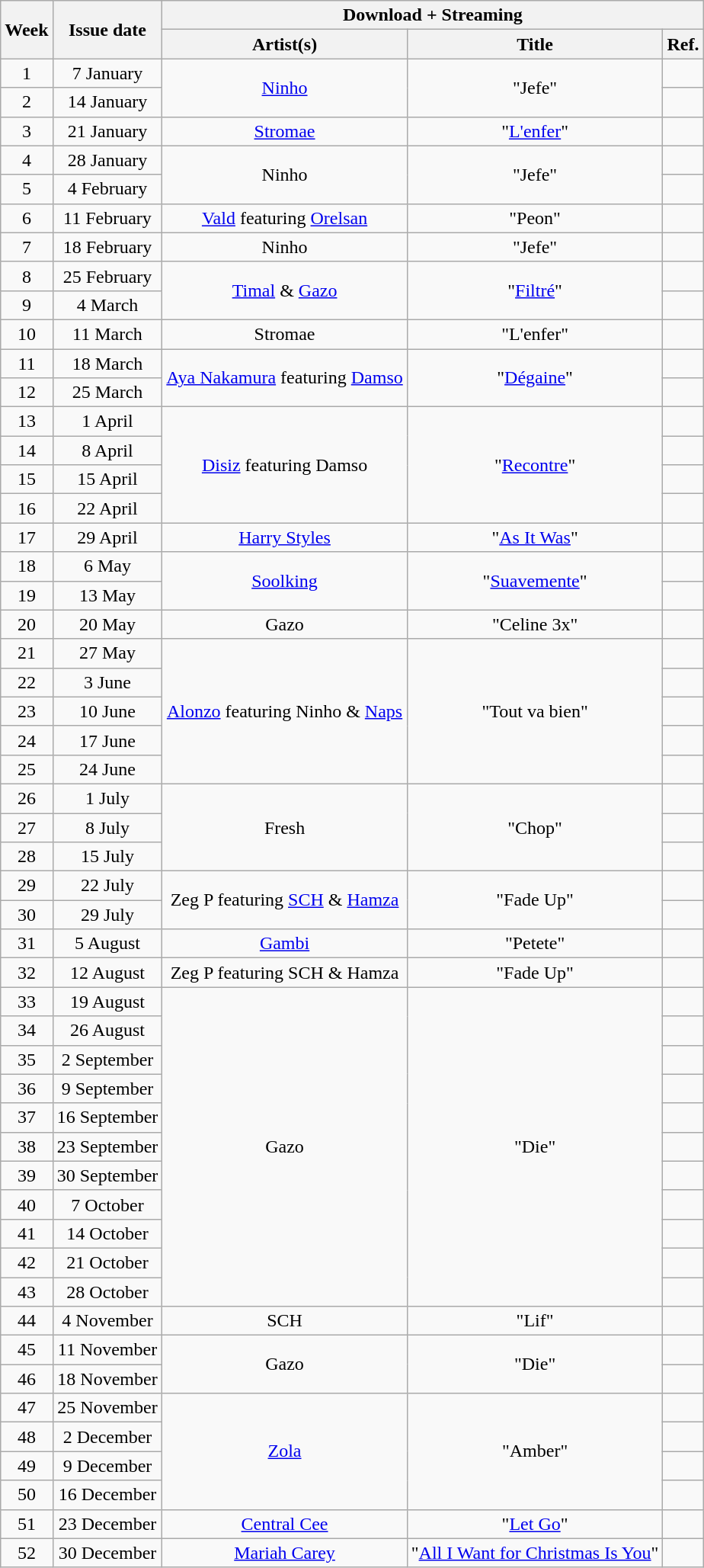<table class="wikitable" style="text-align:center;">
<tr>
<th rowspan="2">Week</th>
<th rowspan="2">Issue date</th>
<th colspan="3">Download + Streaming</th>
</tr>
<tr>
<th>Artist(s)</th>
<th>Title</th>
<th>Ref.</th>
</tr>
<tr>
<td>1</td>
<td>7 January</td>
<td rowspan=2><a href='#'>Ninho</a></td>
<td rowspan=2>"Jefe"</td>
<td></td>
</tr>
<tr>
<td>2</td>
<td>14 January</td>
<td></td>
</tr>
<tr>
<td>3</td>
<td>21 January</td>
<td><a href='#'>Stromae</a></td>
<td>"<a href='#'>L'enfer</a>"</td>
<td></td>
</tr>
<tr>
<td>4</td>
<td>28 January</td>
<td rowspan=2>Ninho</td>
<td rowspan=2>"Jefe"</td>
<td></td>
</tr>
<tr>
<td>5</td>
<td>4 February</td>
<td></td>
</tr>
<tr>
<td>6</td>
<td>11 February</td>
<td><a href='#'>Vald</a> featuring <a href='#'>Orelsan</a></td>
<td>"Peon"</td>
<td></td>
</tr>
<tr>
<td>7</td>
<td>18 February</td>
<td>Ninho</td>
<td>"Jefe"</td>
<td></td>
</tr>
<tr>
<td>8</td>
<td>25 February</td>
<td rowspan=2><a href='#'>Timal</a> & <a href='#'>Gazo</a></td>
<td rowspan=2>"<a href='#'>Filtré</a>"</td>
<td></td>
</tr>
<tr>
<td>9</td>
<td>4 March</td>
<td></td>
</tr>
<tr>
<td>10</td>
<td>11 March</td>
<td>Stromae</td>
<td>"L'enfer"</td>
<td></td>
</tr>
<tr>
<td>11</td>
<td>18 March</td>
<td rowspan=2><a href='#'>Aya Nakamura</a> featuring <a href='#'>Damso</a></td>
<td rowspan=2>"<a href='#'>Dégaine</a>"</td>
<td></td>
</tr>
<tr>
<td>12</td>
<td>25 March</td>
<td></td>
</tr>
<tr>
<td>13</td>
<td>1 April</td>
<td rowspan=4><a href='#'>Disiz</a> featuring Damso</td>
<td rowspan=4>"<a href='#'>Recontre</a>"</td>
<td></td>
</tr>
<tr>
<td>14</td>
<td>8 April</td>
<td></td>
</tr>
<tr>
<td>15</td>
<td>15 April</td>
<td></td>
</tr>
<tr>
<td>16</td>
<td>22 April</td>
<td></td>
</tr>
<tr>
<td>17</td>
<td>29 April</td>
<td><a href='#'>Harry Styles</a></td>
<td>"<a href='#'>As It Was</a>"</td>
<td></td>
</tr>
<tr>
<td>18</td>
<td>6 May</td>
<td rowspan=2><a href='#'>Soolking</a></td>
<td rowspan=2>"<a href='#'>Suavemente</a>"</td>
<td></td>
</tr>
<tr>
<td>19</td>
<td>13 May</td>
<td></td>
</tr>
<tr>
<td>20</td>
<td>20 May</td>
<td>Gazo</td>
<td>"Celine 3x"</td>
<td></td>
</tr>
<tr>
<td>21</td>
<td>27 May</td>
<td rowspan=5><a href='#'>Alonzo</a> featuring Ninho & <a href='#'>Naps</a></td>
<td rowspan=5>"Tout va bien"</td>
<td></td>
</tr>
<tr>
<td>22</td>
<td>3 June</td>
<td></td>
</tr>
<tr>
<td>23</td>
<td>10 June</td>
<td></td>
</tr>
<tr>
<td>24</td>
<td>17 June</td>
<td></td>
</tr>
<tr>
<td>25</td>
<td>24 June</td>
<td></td>
</tr>
<tr>
<td>26</td>
<td>1 July</td>
<td rowspan=3>Fresh</td>
<td rowspan=3>"Chop"</td>
<td></td>
</tr>
<tr>
<td>27</td>
<td>8 July</td>
<td></td>
</tr>
<tr>
<td>28</td>
<td>15 July</td>
<td></td>
</tr>
<tr>
<td>29</td>
<td>22 July</td>
<td rowspan=2>Zeg P featuring <a href='#'>SCH</a> & <a href='#'>Hamza</a></td>
<td rowspan=2>"Fade Up"</td>
<td></td>
</tr>
<tr>
<td>30</td>
<td>29 July</td>
<td></td>
</tr>
<tr>
<td>31</td>
<td>5 August</td>
<td><a href='#'>Gambi</a></td>
<td>"Petete"</td>
<td></td>
</tr>
<tr>
<td>32</td>
<td>12 August</td>
<td>Zeg P featuring SCH & Hamza</td>
<td>"Fade Up"</td>
<td></td>
</tr>
<tr>
<td>33</td>
<td>19 August</td>
<td rowspan=11>Gazo</td>
<td rowspan=11>"Die"</td>
<td></td>
</tr>
<tr>
<td>34</td>
<td>26 August</td>
<td></td>
</tr>
<tr>
<td>35</td>
<td>2 September</td>
<td></td>
</tr>
<tr>
<td>36</td>
<td>9 September</td>
<td></td>
</tr>
<tr>
<td>37</td>
<td>16 September</td>
<td></td>
</tr>
<tr>
<td>38</td>
<td>23 September</td>
<td></td>
</tr>
<tr>
<td>39</td>
<td>30 September</td>
<td></td>
</tr>
<tr>
<td>40</td>
<td>7 October</td>
<td></td>
</tr>
<tr>
<td>41</td>
<td>14 October</td>
<td></td>
</tr>
<tr>
<td>42</td>
<td>21 October</td>
<td></td>
</tr>
<tr>
<td>43</td>
<td>28 October</td>
<td></td>
</tr>
<tr>
<td>44</td>
<td>4 November</td>
<td>SCH</td>
<td>"Lif"</td>
<td></td>
</tr>
<tr>
<td>45</td>
<td>11 November</td>
<td rowspan=2>Gazo</td>
<td rowspan=2>"Die"</td>
<td></td>
</tr>
<tr>
<td>46</td>
<td>18 November</td>
<td></td>
</tr>
<tr>
<td>47</td>
<td>25 November</td>
<td rowspan=4><a href='#'>Zola</a></td>
<td rowspan=4>"Amber"</td>
<td></td>
</tr>
<tr>
<td>48</td>
<td>2 December</td>
<td></td>
</tr>
<tr>
<td>49</td>
<td>9 December</td>
<td></td>
</tr>
<tr>
<td>50</td>
<td>16 December</td>
<td></td>
</tr>
<tr>
<td>51</td>
<td>23 December</td>
<td><a href='#'>Central Cee</a></td>
<td>"<a href='#'>Let Go</a>"</td>
<td></td>
</tr>
<tr>
<td>52</td>
<td>30 December</td>
<td><a href='#'>Mariah Carey</a></td>
<td>"<a href='#'>All I Want for Christmas Is You</a>"</td>
<td></td>
</tr>
</table>
